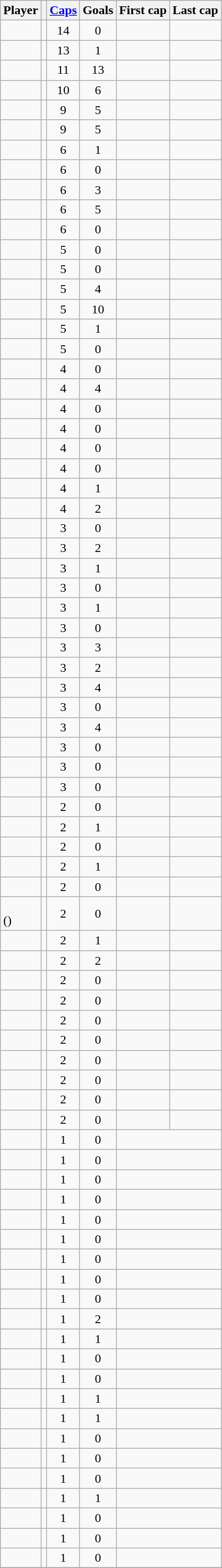<table class="wikitable plainrowheaders sortable" style="text-align: center">
<tr>
<th scope=col>Player</th>
<th scope=col class=unsortable></th>
<th scope=col><a href='#'>Caps</a></th>
<th scope=col>Goals</th>
<th scope=col>First cap</th>
<th scope=col>Last cap</th>
</tr>
<tr>
<td align=left></td>
<td></td>
<td>14</td>
<td>0</td>
<td></td>
<td></td>
</tr>
<tr>
<td align=left></td>
<td></td>
<td>13</td>
<td>1</td>
<td></td>
<td></td>
</tr>
<tr>
<td align=left></td>
<td></td>
<td>11</td>
<td>13</td>
<td></td>
<td></td>
</tr>
<tr>
<td align=left></td>
<td></td>
<td>10</td>
<td>6</td>
<td></td>
<td></td>
</tr>
<tr>
<td align=left></td>
<td></td>
<td>9</td>
<td>5</td>
<td></td>
<td></td>
</tr>
<tr>
<td align=left></td>
<td></td>
<td>9</td>
<td>5</td>
<td></td>
<td></td>
</tr>
<tr>
<td align=left></td>
<td></td>
<td>6</td>
<td>1</td>
<td></td>
<td></td>
</tr>
<tr>
<td align=left></td>
<td></td>
<td>6</td>
<td>0</td>
<td></td>
<td></td>
</tr>
<tr>
<td align=left></td>
<td></td>
<td>6</td>
<td>3</td>
<td></td>
<td></td>
</tr>
<tr>
<td align=left></td>
<td></td>
<td>6</td>
<td>5</td>
<td></td>
<td></td>
</tr>
<tr>
<td align=left></td>
<td></td>
<td>6</td>
<td>0</td>
<td></td>
<td></td>
</tr>
<tr>
<td align=left></td>
<td></td>
<td>5</td>
<td>0</td>
<td></td>
<td></td>
</tr>
<tr>
<td align=left></td>
<td></td>
<td>5</td>
<td>0</td>
<td></td>
<td></td>
</tr>
<tr>
<td align=left></td>
<td></td>
<td>5</td>
<td>4</td>
<td></td>
<td></td>
</tr>
<tr>
<td align=left></td>
<td></td>
<td>5</td>
<td>10</td>
<td></td>
<td></td>
</tr>
<tr>
<td align=left></td>
<td></td>
<td>5</td>
<td>1</td>
<td></td>
<td></td>
</tr>
<tr>
<td align=left></td>
<td></td>
<td>5</td>
<td>0</td>
<td></td>
<td></td>
</tr>
<tr>
<td align=left></td>
<td></td>
<td>4</td>
<td>0</td>
<td></td>
<td></td>
</tr>
<tr>
<td align=left></td>
<td></td>
<td>4</td>
<td>4</td>
<td></td>
<td></td>
</tr>
<tr>
<td align=left></td>
<td></td>
<td>4</td>
<td>0</td>
<td></td>
<td></td>
</tr>
<tr>
<td align=left></td>
<td></td>
<td>4</td>
<td>0</td>
<td></td>
<td></td>
</tr>
<tr>
<td align=left></td>
<td></td>
<td>4</td>
<td>0</td>
<td></td>
<td></td>
</tr>
<tr>
<td align=left></td>
<td></td>
<td>4</td>
<td>0</td>
<td></td>
<td></td>
</tr>
<tr>
<td align=left></td>
<td></td>
<td>4</td>
<td>1</td>
<td></td>
<td></td>
</tr>
<tr>
<td align=left></td>
<td></td>
<td>4</td>
<td>2</td>
<td></td>
<td></td>
</tr>
<tr>
<td align=left></td>
<td></td>
<td>3</td>
<td>0</td>
<td></td>
<td></td>
</tr>
<tr>
<td align=left></td>
<td></td>
<td>3</td>
<td>2</td>
<td></td>
<td></td>
</tr>
<tr>
<td align=left></td>
<td></td>
<td>3</td>
<td>1</td>
<td></td>
<td></td>
</tr>
<tr>
<td align=left></td>
<td></td>
<td>3</td>
<td>0</td>
<td></td>
<td></td>
</tr>
<tr>
<td align=left></td>
<td></td>
<td>3</td>
<td>1</td>
<td></td>
<td></td>
</tr>
<tr>
<td align=left></td>
<td></td>
<td>3</td>
<td>0</td>
<td></td>
<td></td>
</tr>
<tr>
<td align=left></td>
<td></td>
<td>3</td>
<td>3</td>
<td></td>
<td></td>
</tr>
<tr>
<td align=left></td>
<td></td>
<td>3</td>
<td>2</td>
<td></td>
<td></td>
</tr>
<tr>
<td align=left></td>
<td></td>
<td>3</td>
<td>4</td>
<td></td>
<td></td>
</tr>
<tr>
<td align=left></td>
<td></td>
<td>3</td>
<td>0</td>
<td></td>
<td></td>
</tr>
<tr>
<td align=left></td>
<td></td>
<td>3</td>
<td>4</td>
<td></td>
<td></td>
</tr>
<tr>
<td align=left></td>
<td></td>
<td>3</td>
<td>0</td>
<td></td>
<td></td>
</tr>
<tr>
<td align=left></td>
<td></td>
<td>3</td>
<td>0</td>
<td></td>
<td></td>
</tr>
<tr>
<td align=left></td>
<td></td>
<td>3</td>
<td>0</td>
<td></td>
<td></td>
</tr>
<tr>
<td align=left></td>
<td></td>
<td>2</td>
<td>0</td>
<td></td>
<td></td>
</tr>
<tr>
<td align=left></td>
<td></td>
<td>2</td>
<td>1</td>
<td></td>
<td></td>
</tr>
<tr>
<td align=left></td>
<td></td>
<td>2</td>
<td>0</td>
<td></td>
<td></td>
</tr>
<tr>
<td align=left></td>
<td></td>
<td>2</td>
<td>1</td>
<td></td>
<td></td>
</tr>
<tr>
<td align=left></td>
<td></td>
<td>2</td>
<td>0</td>
<td></td>
<td></td>
</tr>
<tr>
<td align=left><br>()</td>
<td></td>
<td>2</td>
<td>0</td>
<td></td>
<td></td>
</tr>
<tr>
<td align=left></td>
<td></td>
<td>2</td>
<td>1</td>
<td></td>
<td></td>
</tr>
<tr>
<td align=left></td>
<td></td>
<td>2</td>
<td>2</td>
<td></td>
<td></td>
</tr>
<tr>
<td align=left></td>
<td></td>
<td>2</td>
<td>0</td>
<td></td>
<td></td>
</tr>
<tr>
<td align=left></td>
<td></td>
<td>2</td>
<td>0</td>
<td></td>
<td></td>
</tr>
<tr>
<td align=left></td>
<td></td>
<td>2</td>
<td>0</td>
<td></td>
<td></td>
</tr>
<tr>
<td align=left></td>
<td></td>
<td>2</td>
<td>0</td>
<td></td>
<td></td>
</tr>
<tr>
<td align=left></td>
<td></td>
<td>2</td>
<td>0</td>
<td></td>
<td></td>
</tr>
<tr>
<td align=left></td>
<td></td>
<td>2</td>
<td>0</td>
<td></td>
<td></td>
</tr>
<tr>
<td align=left></td>
<td></td>
<td>2</td>
<td>0</td>
<td></td>
<td></td>
</tr>
<tr>
<td align=left></td>
<td></td>
<td>2</td>
<td>0</td>
<td></td>
<td></td>
</tr>
<tr>
<td align=left></td>
<td></td>
<td>1</td>
<td>0</td>
<td colspan=2></td>
</tr>
<tr>
<td align=left></td>
<td></td>
<td>1</td>
<td>0</td>
<td colspan=2></td>
</tr>
<tr>
<td align=left></td>
<td></td>
<td>1</td>
<td>0</td>
<td colspan=2></td>
</tr>
<tr>
<td align=left></td>
<td></td>
<td>1</td>
<td>0</td>
<td colspan=2></td>
</tr>
<tr>
<td align=left></td>
<td></td>
<td>1</td>
<td>0</td>
<td colspan=2></td>
</tr>
<tr>
<td align=left></td>
<td></td>
<td>1</td>
<td>0</td>
<td colspan=2></td>
</tr>
<tr>
<td align=left></td>
<td></td>
<td>1</td>
<td>0</td>
<td colspan=2></td>
</tr>
<tr>
<td align=left></td>
<td></td>
<td>1</td>
<td>0</td>
<td colspan=2></td>
</tr>
<tr>
<td align=left></td>
<td></td>
<td>1</td>
<td>0</td>
<td colspan=2></td>
</tr>
<tr>
<td align=left></td>
<td></td>
<td>1</td>
<td>2</td>
<td colspan=2></td>
</tr>
<tr>
<td align=left></td>
<td></td>
<td>1</td>
<td>1</td>
<td colspan=2></td>
</tr>
<tr>
<td align=left></td>
<td></td>
<td>1</td>
<td>0</td>
<td colspan=2></td>
</tr>
<tr>
<td align=left></td>
<td></td>
<td>1</td>
<td>0</td>
<td colspan=2></td>
</tr>
<tr>
<td align=left></td>
<td></td>
<td>1</td>
<td>1</td>
<td colspan=2></td>
</tr>
<tr>
<td align=left></td>
<td></td>
<td>1</td>
<td>1</td>
<td colspan=2></td>
</tr>
<tr>
<td align=left></td>
<td></td>
<td>1</td>
<td>0</td>
<td colspan=2></td>
</tr>
<tr>
<td align=left></td>
<td></td>
<td>1</td>
<td>0</td>
<td colspan=2></td>
</tr>
<tr>
<td align=left></td>
<td></td>
<td>1</td>
<td>0</td>
<td colspan=2></td>
</tr>
<tr>
<td align=left></td>
<td></td>
<td>1</td>
<td>1</td>
<td colspan=2></td>
</tr>
<tr>
<td align=left></td>
<td></td>
<td>1</td>
<td>0</td>
<td colspan=2></td>
</tr>
<tr>
<td align=left></td>
<td></td>
<td>1</td>
<td>0</td>
<td colspan=2></td>
</tr>
<tr>
<td align=left></td>
<td></td>
<td>1</td>
<td>0</td>
<td colspan=2></td>
</tr>
<tr>
</tr>
</table>
